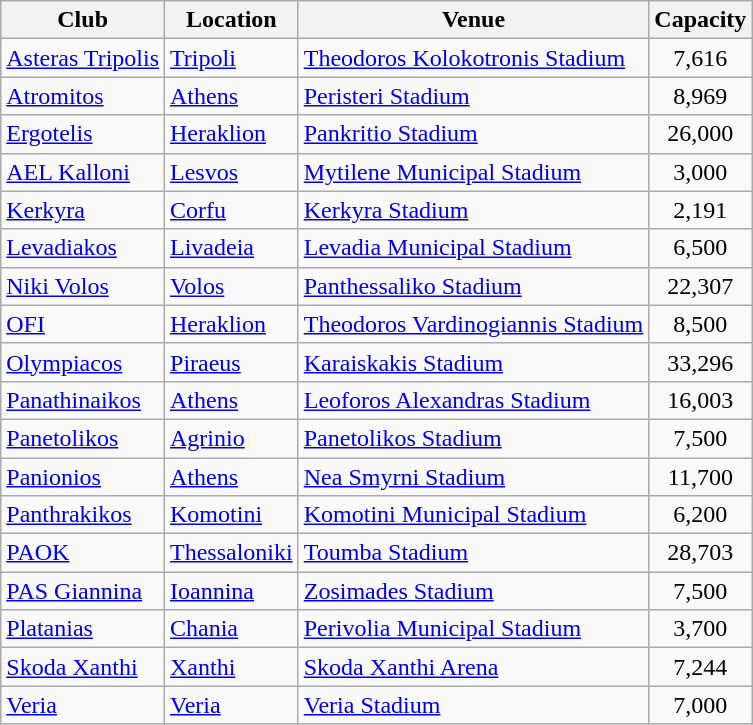<table class="wikitable sortable">
<tr>
<th>Club</th>
<th>Location</th>
<th>Venue</th>
<th>Capacity</th>
</tr>
<tr>
<td align=left><a href='#'>Asteras Tripolis</a></td>
<td><a href='#'>Tripoli</a></td>
<td><a href='#'>Theodoros Kolokotronis Stadium</a></td>
<td align="center">7,616</td>
</tr>
<tr>
<td align=left><a href='#'>Atromitos</a></td>
<td><a href='#'>Athens</a></td>
<td><a href='#'>Peristeri Stadium</a></td>
<td align="center">8,969</td>
</tr>
<tr>
<td align=left><a href='#'>Ergotelis</a></td>
<td><a href='#'>Heraklion</a></td>
<td><a href='#'>Pankritio Stadium</a></td>
<td align="center">26,000</td>
</tr>
<tr>
<td align=left><a href='#'>AEL Kalloni</a></td>
<td><a href='#'>Lesvos</a></td>
<td><a href='#'>Mytilene Municipal Stadium</a></td>
<td align="center">3,000</td>
</tr>
<tr>
<td align=left><a href='#'>Kerkyra</a></td>
<td><a href='#'>Corfu</a></td>
<td><a href='#'>Kerkyra Stadium</a></td>
<td align="center">2,191</td>
</tr>
<tr>
<td align=left><a href='#'>Levadiakos</a></td>
<td><a href='#'>Livadeia</a></td>
<td><a href='#'>Levadia Municipal Stadium</a></td>
<td align="center">6,500</td>
</tr>
<tr>
<td align=left><a href='#'>Niki Volos</a></td>
<td><a href='#'>Volos</a></td>
<td><a href='#'>Panthessaliko Stadium</a></td>
<td align="center">22,307</td>
</tr>
<tr>
<td align=left><a href='#'>OFI</a></td>
<td><a href='#'>Heraklion</a></td>
<td><a href='#'>Theodoros Vardinogiannis Stadium</a></td>
<td align="center">8,500</td>
</tr>
<tr>
<td align=left><a href='#'>Olympiacos</a></td>
<td><a href='#'>Piraeus</a></td>
<td><a href='#'>Karaiskakis Stadium</a></td>
<td align="center">33,296</td>
</tr>
<tr>
<td align=left><a href='#'>Panathinaikos</a></td>
<td><a href='#'>Athens</a></td>
<td><a href='#'>Leoforos Alexandras Stadium</a></td>
<td align="center">16,003</td>
</tr>
<tr>
<td align=left><a href='#'>Panetolikos</a></td>
<td><a href='#'>Agrinio</a></td>
<td><a href='#'>Panetolikos Stadium</a></td>
<td align="center">7,500</td>
</tr>
<tr>
<td align=left><a href='#'>Panionios</a></td>
<td><a href='#'>Athens</a></td>
<td><a href='#'>Nea Smyrni Stadium</a></td>
<td align="center">11,700</td>
</tr>
<tr>
<td align=left><a href='#'>Panthrakikos</a></td>
<td><a href='#'>Komotini</a></td>
<td><a href='#'>Komotini Municipal Stadium</a></td>
<td align="center">6,200</td>
</tr>
<tr>
<td align=left><a href='#'>PAOK</a></td>
<td><a href='#'>Thessaloniki</a></td>
<td><a href='#'>Toumba Stadium</a></td>
<td align="center">28,703</td>
</tr>
<tr>
<td align=left><a href='#'>PAS Giannina</a></td>
<td><a href='#'>Ioannina</a></td>
<td><a href='#'>Zosimades Stadium</a></td>
<td align="center">7,500</td>
</tr>
<tr>
<td align=left><a href='#'>Platanias</a></td>
<td><a href='#'>Chania</a></td>
<td><a href='#'>Perivolia Municipal Stadium</a></td>
<td align="center">3,700</td>
</tr>
<tr>
<td align=left><a href='#'>Skoda Xanthi</a></td>
<td><a href='#'>Xanthi</a></td>
<td><a href='#'>Skoda Xanthi Arena</a></td>
<td align="center">7,244</td>
</tr>
<tr>
<td align=left><a href='#'>Veria</a></td>
<td><a href='#'>Veria</a></td>
<td><a href='#'>Veria Stadium</a></td>
<td align="center">7,000</td>
</tr>
</table>
